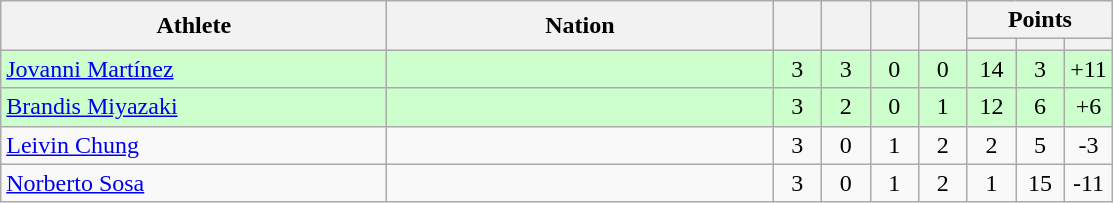<table class="wikitable" style="text-align: center; font-size:100% ">
<tr>
<th rowspan=2 width=250>Athlete</th>
<th rowspan=2 width=250>Nation</th>
<th rowspan=2 width=25></th>
<th rowspan=2 width=25></th>
<th rowspan=2 width=25></th>
<th rowspan=2 width=25></th>
<th colspan=3>Points</th>
</tr>
<tr>
<th width=25></th>
<th width=25></th>
<th width=25></th>
</tr>
<tr bgcolor="ccffcc">
<td align=left><a href='#'>Jovanni Martínez</a></td>
<td align=left></td>
<td>3</td>
<td>3</td>
<td>0</td>
<td>0</td>
<td>14</td>
<td>3</td>
<td>+11</td>
</tr>
<tr bgcolor="ccffcc">
<td align=left><a href='#'>Brandis Miyazaki</a></td>
<td align=left></td>
<td>3</td>
<td>2</td>
<td>0</td>
<td>1</td>
<td>12</td>
<td>6</td>
<td>+6</td>
</tr>
<tr>
<td align=left><a href='#'>Leivin Chung</a></td>
<td align=left></td>
<td>3</td>
<td>0</td>
<td>1</td>
<td>2</td>
<td>2</td>
<td>5</td>
<td>-3</td>
</tr>
<tr>
<td align=left><a href='#'>Norberto Sosa</a></td>
<td align=left></td>
<td>3</td>
<td>0</td>
<td>1</td>
<td>2</td>
<td>1</td>
<td>15</td>
<td>-11</td>
</tr>
</table>
